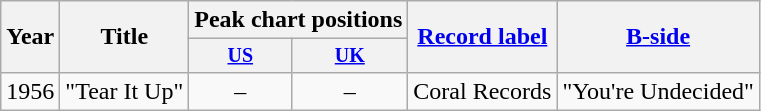<table class="wikitable" style=text-align:center;>
<tr>
<th rowspan="2">Year</th>
<th rowspan="2">Title</th>
<th colspan="2">Peak chart positions</th>
<th rowspan="2"><a href='#'>Record label</a></th>
<th rowspan="2"><a href='#'>B-side</a></th>
</tr>
<tr style="font-size:smaller;">
<th align=centre><a href='#'>US</a></th>
<th align=centre><a href='#'>UK</a></th>
</tr>
<tr>
<td rowspan="1">1956</td>
<td align=left>"Tear It Up"</td>
<td>–</td>
<td>–</td>
<td rowspan="1">Coral Records</td>
<td>"You're Undecided"</td>
</tr>
</table>
